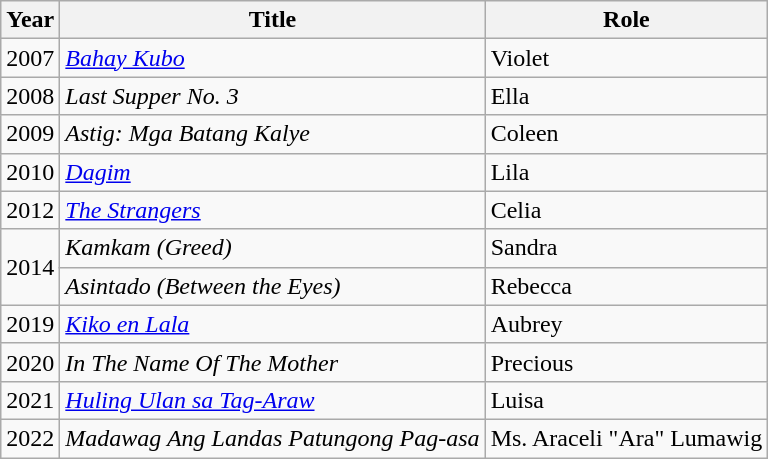<table class="wikitable sortable">
<tr>
<th>Year</th>
<th>Title</th>
<th>Role</th>
</tr>
<tr>
<td>2007</td>
<td><em><a href='#'>Bahay Kubo</a></em></td>
<td>Violet</td>
</tr>
<tr>
<td>2008</td>
<td><em>Last Supper No. 3</em></td>
<td>Ella</td>
</tr>
<tr>
<td>2009</td>
<td><em>Astig: Mga Batang Kalye</em></td>
<td>Coleen</td>
</tr>
<tr>
<td>2010</td>
<td><em><a href='#'>Dagim</a></em></td>
<td>Lila</td>
</tr>
<tr>
<td>2012</td>
<td><em><a href='#'>The Strangers</a></em></td>
<td>Celia</td>
</tr>
<tr>
<td rowspan="2">2014</td>
<td><em>Kamkam (Greed)</em></td>
<td>Sandra</td>
</tr>
<tr>
<td><em>Asintado (Between the Eyes)</em></td>
<td>Rebecca</td>
</tr>
<tr>
<td>2019</td>
<td><em><a href='#'>Kiko en Lala</a></em></td>
<td>Aubrey</td>
</tr>
<tr>
<td>2020</td>
<td><em>In The Name Of The Mother</em></td>
<td>Precious</td>
</tr>
<tr>
<td>2021</td>
<td><em><a href='#'>Huling Ulan sa Tag-Araw</a></em></td>
<td>Luisa</td>
</tr>
<tr>
<td>2022</td>
<td><em>Madawag Ang Landas Patungong Pag-asa</em></td>
<td>Ms. Araceli "Ara" Lumawig</td>
</tr>
</table>
